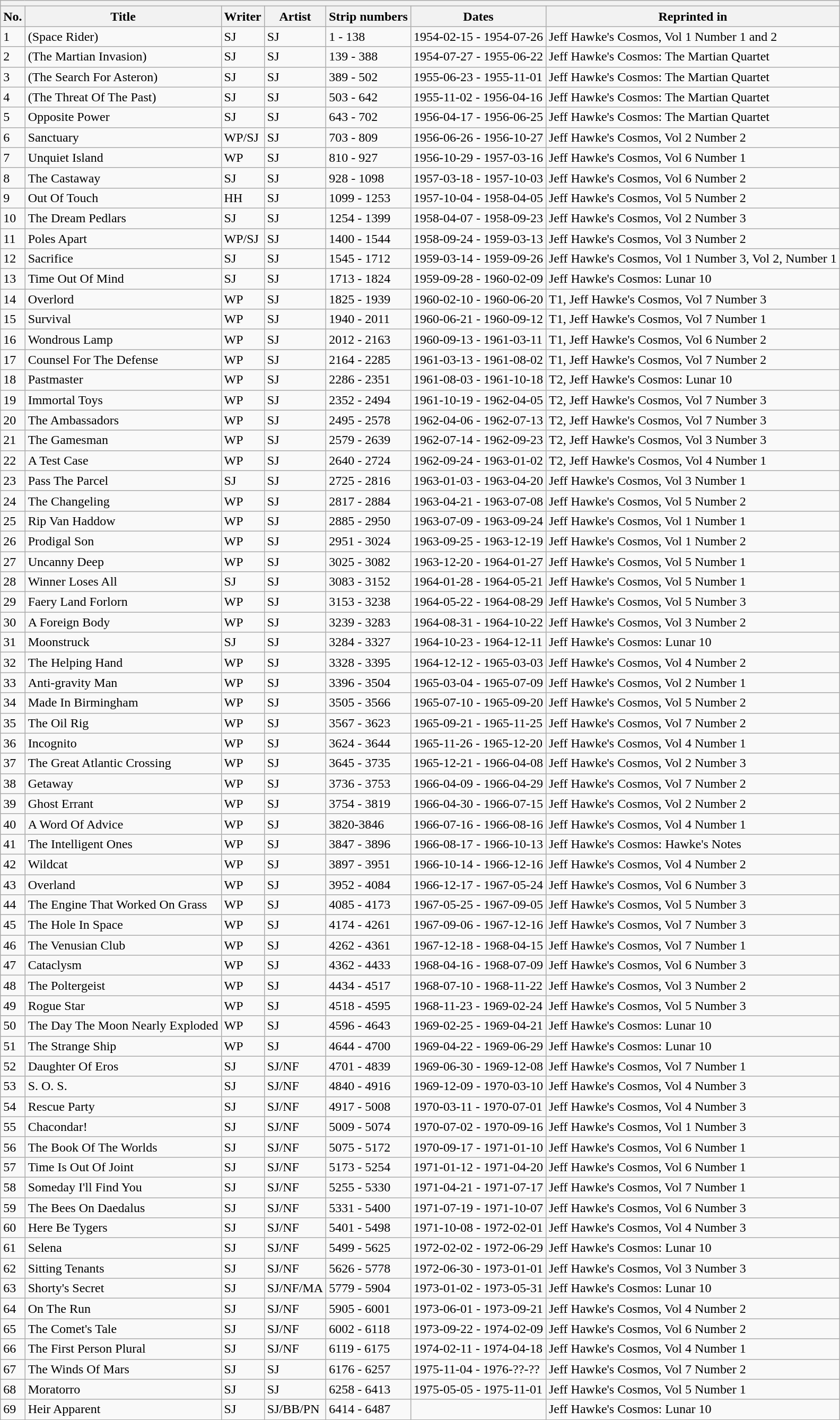<table class="wikitable">
<tr>
<th colspan=7></th>
</tr>
<tr>
<th>No.</th>
<th>Title</th>
<th>Writer</th>
<th>Artist</th>
<th>Strip numbers</th>
<th>Dates</th>
<th>Reprinted in</th>
</tr>
<tr>
<td>1</td>
<td>(Space Rider)</td>
<td>SJ</td>
<td>SJ</td>
<td>1 - 138</td>
<td>1954-02-15 - 1954-07-26</td>
<td>Jeff Hawke's Cosmos, Vol 1 Number 1 and 2</td>
</tr>
<tr>
<td>2</td>
<td>(The Martian Invasion)</td>
<td>SJ</td>
<td>SJ</td>
<td>139 - 388</td>
<td>1954-07-27 - 1955-06-22</td>
<td>Jeff Hawke's Cosmos: The Martian Quartet</td>
</tr>
<tr>
<td>3</td>
<td>(The Search For Asteron)</td>
<td>SJ</td>
<td>SJ</td>
<td>389 - 502</td>
<td>1955-06-23 - 1955-11-01</td>
<td>Jeff Hawke's Cosmos: The Martian Quartet</td>
</tr>
<tr>
<td>4</td>
<td>(The Threat Of The Past)</td>
<td>SJ</td>
<td>SJ</td>
<td>503 - 642</td>
<td>1955-11-02 - 1956-04-16</td>
<td>Jeff Hawke's Cosmos: The Martian Quartet</td>
</tr>
<tr>
<td>5</td>
<td>Opposite Power</td>
<td>SJ</td>
<td>SJ</td>
<td>643 - 702</td>
<td>1956-04-17 - 1956-06-25</td>
<td>Jeff Hawke's Cosmos: The Martian Quartet</td>
</tr>
<tr>
<td>6</td>
<td>Sanctuary</td>
<td>WP/SJ</td>
<td>SJ</td>
<td>703 - 809</td>
<td>1956-06-26 - 1956-10-27</td>
<td>Jeff Hawke's Cosmos, Vol 2 Number 2</td>
</tr>
<tr>
<td>7</td>
<td>Unquiet Island</td>
<td>WP</td>
<td>SJ</td>
<td>810 - 927</td>
<td>1956-10-29 - 1957-03-16</td>
<td>Jeff Hawke's Cosmos, Vol 6 Number 1</td>
</tr>
<tr>
<td>8</td>
<td>The Castaway</td>
<td>SJ</td>
<td>SJ</td>
<td>928 - 1098</td>
<td>1957-03-18 - 1957-10-03</td>
<td>Jeff Hawke's Cosmos, Vol 6 Number 2</td>
</tr>
<tr>
<td>9</td>
<td>Out Of Touch</td>
<td>HH</td>
<td>SJ</td>
<td>1099 - 1253</td>
<td>1957-10-04 - 1958-04-05</td>
<td>Jeff Hawke's Cosmos, Vol 5 Number 2</td>
</tr>
<tr>
<td>10</td>
<td>The Dream Pedlars</td>
<td>SJ</td>
<td>SJ</td>
<td>1254 - 1399</td>
<td>1958-04-07 - 1958-09-23</td>
<td>Jeff Hawke's Cosmos, Vol 2 Number 3</td>
</tr>
<tr>
<td>11</td>
<td>Poles Apart</td>
<td>WP/SJ</td>
<td>SJ</td>
<td>1400 - 1544</td>
<td>1958-09-24 - 1959-03-13</td>
<td>Jeff Hawke's Cosmos, Vol 3 Number 2</td>
</tr>
<tr>
<td>12</td>
<td>Sacrifice</td>
<td>SJ</td>
<td>SJ</td>
<td>1545 - 1712</td>
<td>1959-03-14 - 1959-09-26</td>
<td>Jeff Hawke's Cosmos, Vol 1 Number 3, Vol 2, Number 1</td>
</tr>
<tr>
<td>13</td>
<td>Time Out Of Mind</td>
<td>SJ</td>
<td>SJ</td>
<td>1713 - 1824</td>
<td>1959-09-28 - 1960-02-09</td>
<td>Jeff Hawke's Cosmos: Lunar 10</td>
</tr>
<tr>
<td>14</td>
<td>Overlord</td>
<td>WP</td>
<td>SJ</td>
<td>1825 - 1939</td>
<td>1960-02-10 - 1960-06-20</td>
<td>T1, Jeff Hawke's Cosmos, Vol 7 Number 3</td>
</tr>
<tr>
<td>15</td>
<td>Survival</td>
<td>WP</td>
<td>SJ</td>
<td>1940 - 2011</td>
<td>1960-06-21 - 1960-09-12</td>
<td>T1, Jeff Hawke's Cosmos, Vol 7 Number 1</td>
</tr>
<tr>
<td>16</td>
<td>Wondrous Lamp</td>
<td>WP</td>
<td>SJ</td>
<td>2012 - 2163</td>
<td>1960-09-13 - 1961-03-11</td>
<td>T1, Jeff Hawke's Cosmos, Vol 6 Number 2</td>
</tr>
<tr>
<td>17</td>
<td>Counsel For The Defense</td>
<td>WP</td>
<td>SJ</td>
<td>2164 - 2285</td>
<td>1961-03-13 - 1961-08-02</td>
<td>T1,  Jeff Hawke's Cosmos, Vol 7 Number 2</td>
</tr>
<tr>
<td>18</td>
<td>Pastmaster</td>
<td>WP</td>
<td>SJ</td>
<td>2286 - 2351</td>
<td>1961-08-03 - 1961-10-18</td>
<td>T2, Jeff Hawke's Cosmos: Lunar 10</td>
</tr>
<tr>
<td>19</td>
<td>Immortal Toys</td>
<td>WP</td>
<td>SJ</td>
<td>2352 - 2494</td>
<td>1961-10-19 - 1962-04-05</td>
<td>T2, Jeff Hawke's Cosmos, Vol 7 Number 3</td>
</tr>
<tr>
<td>20</td>
<td>The Ambassadors</td>
<td>WP</td>
<td>SJ</td>
<td>2495 - 2578</td>
<td>1962-04-06 - 1962-07-13</td>
<td>T2, Jeff Hawke's Cosmos, Vol 7 Number 3</td>
</tr>
<tr>
<td>21</td>
<td>The Gamesman</td>
<td>WP</td>
<td>SJ</td>
<td>2579 - 2639</td>
<td>1962-07-14 - 1962-09-23</td>
<td>T2, Jeff Hawke's Cosmos, Vol 3 Number 3</td>
</tr>
<tr>
<td>22</td>
<td>A Test Case</td>
<td>WP</td>
<td>SJ</td>
<td>2640 - 2724</td>
<td>1962-09-24 - 1963-01-02</td>
<td>T2, Jeff Hawke's Cosmos, Vol 4 Number 1</td>
</tr>
<tr>
<td>23</td>
<td>Pass The Parcel</td>
<td>SJ</td>
<td>SJ</td>
<td>2725 - 2816</td>
<td>1963-01-03 - 1963-04-20</td>
<td>Jeff Hawke's Cosmos, Vol 3 Number 1</td>
</tr>
<tr>
<td>24</td>
<td>The Changeling</td>
<td>WP</td>
<td>SJ</td>
<td>2817 - 2884</td>
<td>1963-04-21 - 1963-07-08</td>
<td>Jeff Hawke's Cosmos, Vol 5 Number 2</td>
</tr>
<tr>
<td>25</td>
<td>Rip Van Haddow</td>
<td>WP</td>
<td>SJ</td>
<td>2885 - 2950</td>
<td>1963-07-09 - 1963-09-24</td>
<td>Jeff Hawke's Cosmos, Vol 1 Number 1</td>
</tr>
<tr>
<td>26</td>
<td>Prodigal Son</td>
<td>WP</td>
<td>SJ</td>
<td>2951 - 3024</td>
<td>1963-09-25 - 1963-12-19</td>
<td>Jeff Hawke's Cosmos, Vol 1 Number 2</td>
</tr>
<tr>
<td>27</td>
<td>Uncanny Deep</td>
<td>WP</td>
<td>SJ</td>
<td>3025 - 3082</td>
<td>1963-12-20 - 1964-01-27</td>
<td>Jeff Hawke's Cosmos, Vol 5 Number 1</td>
</tr>
<tr>
<td>28</td>
<td>Winner Loses All</td>
<td>SJ</td>
<td>SJ</td>
<td>3083 - 3152</td>
<td>1964-01-28 - 1964-05-21</td>
<td>Jeff Hawke's Cosmos, Vol 5 Number 1</td>
</tr>
<tr>
<td>29</td>
<td>Faery Land Forlorn</td>
<td>WP</td>
<td>SJ</td>
<td>3153 - 3238</td>
<td>1964-05-22 - 1964-08-29</td>
<td>Jeff Hawke's Cosmos, Vol 5 Number 3</td>
</tr>
<tr>
<td>30</td>
<td>A Foreign Body</td>
<td>WP</td>
<td>SJ</td>
<td>3239 - 3283</td>
<td>1964-08-31 - 1964-10-22</td>
<td>Jeff Hawke's Cosmos, Vol 3 Number 2</td>
</tr>
<tr>
<td>31</td>
<td>Moonstruck</td>
<td>SJ</td>
<td>SJ</td>
<td>3284 - 3327</td>
<td>1964-10-23 - 1964-12-11</td>
<td>Jeff Hawke's Cosmos: Lunar 10</td>
</tr>
<tr>
<td>32</td>
<td>The Helping Hand</td>
<td>WP</td>
<td>SJ</td>
<td>3328 - 3395</td>
<td>1964-12-12 - 1965-03-03</td>
<td>Jeff Hawke's Cosmos, Vol 4 Number 2</td>
</tr>
<tr>
<td>33</td>
<td>Anti-gravity Man</td>
<td>WP</td>
<td>SJ</td>
<td>3396 - 3504</td>
<td>1965-03-04 - 1965-07-09</td>
<td>Jeff Hawke's Cosmos, Vol 2 Number 1</td>
</tr>
<tr>
<td>34</td>
<td>Made In Birmingham</td>
<td>WP</td>
<td>SJ</td>
<td>3505 - 3566</td>
<td>1965-07-10 - 1965-09-20</td>
<td>Jeff Hawke's Cosmos, Vol 5 Number 2</td>
</tr>
<tr>
<td>35</td>
<td>The Oil Rig</td>
<td>WP</td>
<td>SJ</td>
<td>3567 - 3623</td>
<td>1965-09-21 - 1965-11-25</td>
<td>Jeff Hawke's Cosmos, Vol 7 Number 2</td>
</tr>
<tr>
<td>36</td>
<td>Incognito</td>
<td>WP</td>
<td>SJ</td>
<td>3624 - 3644</td>
<td>1965-11-26 - 1965-12-20</td>
<td>Jeff Hawke's Cosmos, Vol 4 Number 1</td>
</tr>
<tr>
<td>37</td>
<td>The Great Atlantic Crossing</td>
<td>WP</td>
<td>SJ</td>
<td>3645 - 3735</td>
<td>1965-12-21 - 1966-04-08</td>
<td>Jeff Hawke's Cosmos, Vol 2 Number 3</td>
</tr>
<tr>
<td>38</td>
<td>Getaway</td>
<td>WP</td>
<td>SJ</td>
<td>3736 - 3753</td>
<td>1966-04-09 - 1966-04-29</td>
<td>Jeff Hawke's Cosmos, Vol 7 Number 2</td>
</tr>
<tr>
<td>39</td>
<td>Ghost Errant</td>
<td>WP</td>
<td>SJ</td>
<td>3754 - 3819</td>
<td>1966-04-30 - 1966-07-15</td>
<td>Jeff Hawke's Cosmos, Vol 2 Number 2</td>
</tr>
<tr>
<td>40</td>
<td>A Word Of Advice</td>
<td>WP</td>
<td>SJ</td>
<td>3820-3846</td>
<td>1966-07-16 - 1966-08-16</td>
<td>Jeff Hawke's Cosmos, Vol 4 Number 1</td>
</tr>
<tr>
<td>41</td>
<td>The Intelligent Ones</td>
<td>WP</td>
<td>SJ</td>
<td>3847 - 3896</td>
<td>1966-08-17 - 1966-10-13</td>
<td>Jeff Hawke's Cosmos: Hawke's Notes</td>
</tr>
<tr>
<td>42</td>
<td>Wildcat</td>
<td>WP</td>
<td>SJ</td>
<td>3897 - 3951</td>
<td>1966-10-14 - 1966-12-16</td>
<td>Jeff Hawke's Cosmos, Vol 4 Number 2</td>
</tr>
<tr>
<td>43</td>
<td>Overland</td>
<td>WP</td>
<td>SJ</td>
<td>3952 - 4084</td>
<td>1966-12-17 - 1967-05-24</td>
<td>Jeff Hawke's Cosmos, Vol 6 Number 3</td>
</tr>
<tr>
<td>44</td>
<td>The Engine That Worked On Grass</td>
<td>WP</td>
<td>SJ</td>
<td>4085 - 4173</td>
<td>1967-05-25 - 1967-09-05</td>
<td>Jeff Hawke's Cosmos, Vol 5 Number 3</td>
</tr>
<tr>
<td>45</td>
<td>The Hole In Space</td>
<td>WP</td>
<td>SJ</td>
<td>4174 - 4261</td>
<td>1967-09-06 - 1967-12-16</td>
<td>Jeff Hawke's Cosmos, Vol 7 Number 3</td>
</tr>
<tr>
<td>46</td>
<td>The Venusian Club</td>
<td>WP</td>
<td>SJ</td>
<td>4262 - 4361</td>
<td>1967-12-18 - 1968-04-15</td>
<td>Jeff Hawke's Cosmos, Vol 7 Number 1</td>
</tr>
<tr>
<td>47</td>
<td>Cataclysm</td>
<td>WP</td>
<td>SJ</td>
<td>4362 - 4433</td>
<td>1968-04-16 - 1968-07-09</td>
<td>Jeff Hawke's Cosmos, Vol 6 Number 3</td>
</tr>
<tr>
<td>48</td>
<td>The Poltergeist</td>
<td>WP</td>
<td>SJ</td>
<td>4434 - 4517</td>
<td>1968-07-10 - 1968-11-22</td>
<td>Jeff Hawke's Cosmos, Vol 3 Number 2</td>
</tr>
<tr>
<td>49</td>
<td>Rogue Star</td>
<td>WP</td>
<td>SJ</td>
<td>4518 - 4595</td>
<td>1968-11-23 - 1969-02-24</td>
<td>Jeff Hawke's Cosmos, Vol 5 Number 3</td>
</tr>
<tr>
<td>50</td>
<td>The Day The Moon Nearly Exploded</td>
<td>WP</td>
<td>SJ</td>
<td>4596 - 4643</td>
<td>1969-02-25 - 1969-04-21</td>
<td>Jeff Hawke's Cosmos: Lunar 10</td>
</tr>
<tr>
<td>51</td>
<td>The Strange Ship</td>
<td>WP</td>
<td>SJ</td>
<td>4644 - 4700</td>
<td>1969-04-22 - 1969-06-29</td>
<td>Jeff Hawke's Cosmos: Lunar 10</td>
</tr>
<tr>
<td>52</td>
<td>Daughter Of Eros</td>
<td>SJ</td>
<td>SJ/NF</td>
<td>4701 - 4839</td>
<td>1969-06-30 - 1969-12-08</td>
<td>Jeff Hawke's Cosmos, Vol 7 Number 1</td>
</tr>
<tr>
<td>53</td>
<td>S. O. S.</td>
<td>SJ</td>
<td>SJ/NF</td>
<td>4840 - 4916</td>
<td>1969-12-09 - 1970-03-10</td>
<td>Jeff Hawke's Cosmos, Vol 4 Number 3</td>
</tr>
<tr>
<td>54</td>
<td>Rescue Party</td>
<td>SJ</td>
<td>SJ/NF</td>
<td>4917 - 5008</td>
<td>1970-03-11 - 1970-07-01</td>
<td>Jeff Hawke's Cosmos, Vol 4 Number 3</td>
</tr>
<tr>
<td>55</td>
<td>Chacondar!</td>
<td>SJ</td>
<td>SJ/NF</td>
<td>5009 - 5074</td>
<td>1970-07-02 - 1970-09-16</td>
<td>Jeff Hawke's Cosmos, Vol 1 Number 3</td>
</tr>
<tr>
<td>56</td>
<td>The Book Of The Worlds</td>
<td>SJ</td>
<td>SJ/NF</td>
<td>5075 - 5172</td>
<td>1970-09-17 - 1971-01-10</td>
<td>Jeff Hawke's Cosmos, Vol 6 Number 1</td>
</tr>
<tr>
<td>57</td>
<td>Time Is Out Of Joint</td>
<td>SJ</td>
<td>SJ/NF</td>
<td>5173 - 5254</td>
<td>1971-01-12 - 1971-04-20</td>
<td>Jeff Hawke's Cosmos, Vol 6 Number 1</td>
</tr>
<tr>
<td>58</td>
<td>Someday I'll Find You</td>
<td>SJ</td>
<td>SJ/NF</td>
<td>5255 - 5330</td>
<td>1971-04-21 - 1971-07-17</td>
<td>Jeff Hawke's Cosmos, Vol 7 Number 1</td>
</tr>
<tr>
<td>59</td>
<td>The Bees On Daedalus</td>
<td>SJ</td>
<td>SJ/NF</td>
<td>5331 - 5400</td>
<td>1971-07-19 - 1971-10-07</td>
<td>Jeff Hawke's Cosmos, Vol 6 Number 3</td>
</tr>
<tr>
<td>60</td>
<td>Here Be Tygers</td>
<td>SJ</td>
<td>SJ/NF</td>
<td>5401 - 5498</td>
<td>1971-10-08 - 1972-02-01</td>
<td>Jeff Hawke's Cosmos, Vol 4 Number 3</td>
</tr>
<tr>
<td>61</td>
<td>Selena</td>
<td>SJ</td>
<td>SJ/NF</td>
<td>5499 - 5625</td>
<td>1972-02-02 - 1972-06-29</td>
<td>Jeff Hawke's Cosmos: Lunar 10</td>
</tr>
<tr>
<td>62</td>
<td>Sitting Tenants</td>
<td>SJ</td>
<td>SJ/NF</td>
<td>5626 - 5778</td>
<td>1972-06-30 - 1973-01-01</td>
<td>Jeff Hawke's Cosmos, Vol 3 Number 3</td>
</tr>
<tr>
<td>63</td>
<td>Shorty's Secret</td>
<td>SJ</td>
<td>SJ/NF/MA</td>
<td>5779 - 5904</td>
<td>1973-01-02 - 1973-05-31</td>
<td>Jeff Hawke's Cosmos: Lunar 10</td>
</tr>
<tr>
<td>64</td>
<td>On The Run</td>
<td>SJ</td>
<td>SJ/NF</td>
<td>5905 - 6001</td>
<td>1973-06-01 - 1973-09-21</td>
<td>Jeff Hawke's Cosmos, Vol 4 Number 2</td>
</tr>
<tr>
<td>65</td>
<td>The Comet's Tale</td>
<td>SJ</td>
<td>SJ/NF</td>
<td>6002 - 6118</td>
<td>1973-09-22 - 1974-02-09</td>
<td>Jeff Hawke's Cosmos, Vol 6 Number 2</td>
</tr>
<tr>
<td>66</td>
<td>The First Person Plural</td>
<td>SJ</td>
<td>SJ/NF</td>
<td>6119 - 6175</td>
<td>1974-02-11 - 1974-04-18</td>
<td>Jeff Hawke's Cosmos, Vol 4 Number 1</td>
</tr>
<tr>
<td>67</td>
<td>The Winds Of Mars</td>
<td>SJ</td>
<td>SJ</td>
<td>6176 - 6257</td>
<td>1975-11-04 - 1976-??-??</td>
<td>Jeff Hawke's Cosmos, Vol 7 Number 2</td>
</tr>
<tr>
<td>68</td>
<td>Moratorro</td>
<td>SJ</td>
<td>SJ</td>
<td>6258 - 6413</td>
<td>1975-05-05 - 1975-11-01</td>
<td>Jeff Hawke's Cosmos, Vol 5 Number 1</td>
</tr>
<tr>
<td>69</td>
<td>Heir Apparent</td>
<td>SJ</td>
<td>SJ/BB/PN</td>
<td>6414 - 6487</td>
<td></td>
<td>Jeff Hawke's Cosmos: Lunar 10</td>
</tr>
</table>
